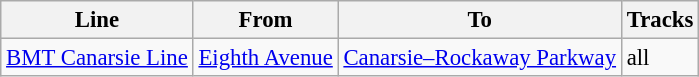<table class="wikitable collapsible" style="font-size:95%">
<tr>
<th>Line</th>
<th>From</th>
<th>To</th>
<th>Tracks</th>
</tr>
<tr>
<td><a href='#'>BMT Canarsie Line</a></td>
<td><a href='#'>Eighth Avenue</a></td>
<td><a href='#'>Canarsie–Rockaway Parkway</a></td>
<td>all</td>
</tr>
</table>
